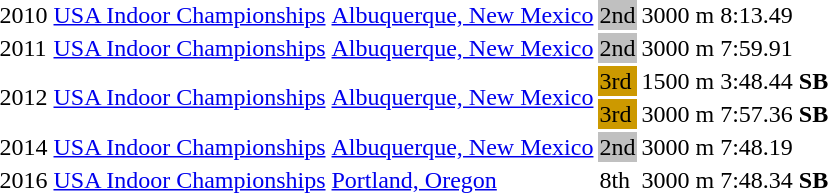<table>
<tr>
<td>2010</td>
<td><a href='#'>USA Indoor Championships</a></td>
<td><a href='#'>Albuquerque, New Mexico</a></td>
<td bgcolor=silver>2nd</td>
<td>3000 m</td>
<td>8:13.49</td>
<td></td>
</tr>
<tr>
<td>2011</td>
<td><a href='#'>USA Indoor Championships</a></td>
<td><a href='#'>Albuquerque, New Mexico</a></td>
<td bgcolor=silver>2nd</td>
<td>3000 m</td>
<td>7:59.91</td>
<td></td>
</tr>
<tr>
<td rowspan=2>2012</td>
<td rowspan=2><a href='#'>USA Indoor Championships</a></td>
<td rowspan=2><a href='#'>Albuquerque, New Mexico</a></td>
<td bgcolor=cc9900>3rd</td>
<td>1500 m</td>
<td>3:48.44 <strong>SB</strong></td>
<td></td>
</tr>
<tr>
<td bgcolor=cc9900>3rd</td>
<td>3000 m</td>
<td>7:57.36 <strong>SB</strong></td>
</tr>
<tr>
<td>2014</td>
<td><a href='#'>USA Indoor Championships</a></td>
<td><a href='#'>Albuquerque, New Mexico</a></td>
<td bgcolor=silver>2nd</td>
<td>3000 m</td>
<td>7:48.19</td>
<td></td>
</tr>
<tr>
<td>2016</td>
<td><a href='#'>USA Indoor Championships</a></td>
<td><a href='#'>Portland, Oregon</a></td>
<td>8th</td>
<td>3000 m</td>
<td>7:48.34 <strong>SB</strong></td>
</tr>
</table>
